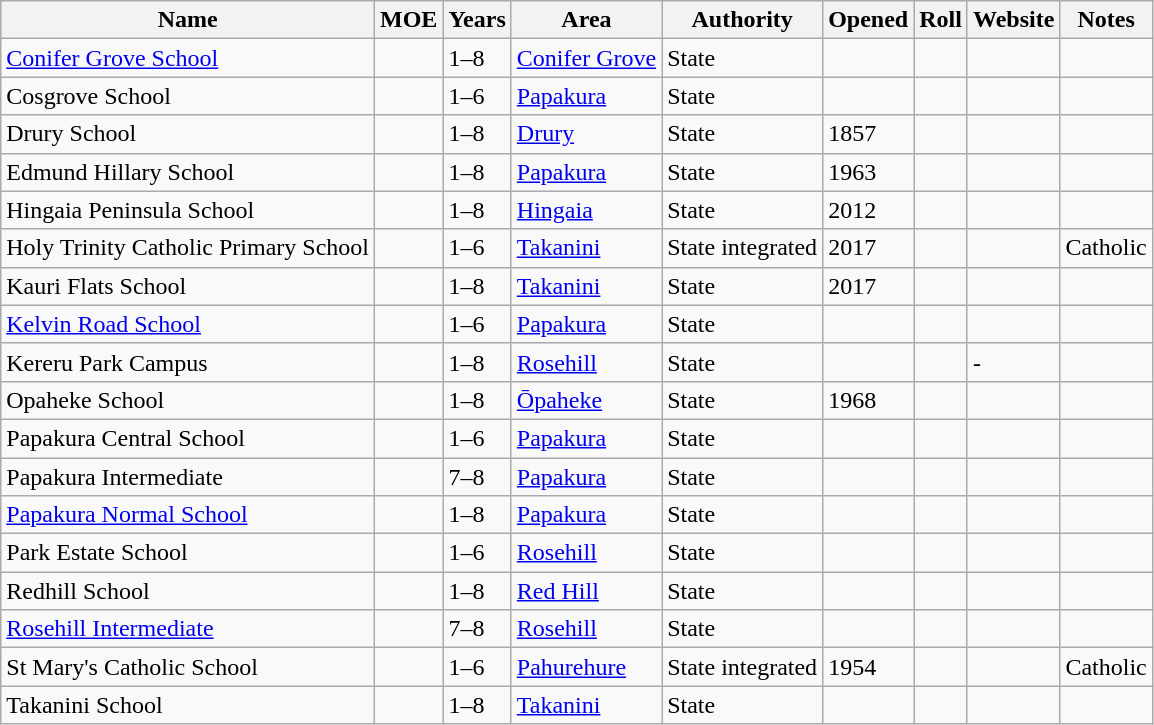<table class="wikitable sortable">
<tr>
<th>Name</th>
<th>MOE</th>
<th>Years</th>
<th>Area</th>
<th>Authority</th>
<th>Opened</th>
<th>Roll</th>
<th>Website</th>
<th>Notes</th>
</tr>
<tr>
<td><a href='#'>Conifer Grove School</a></td>
<td></td>
<td>1–8</td>
<td><a href='#'>Conifer Grove</a></td>
<td>State</td>
<td></td>
<td></td>
<td></td>
<td></td>
</tr>
<tr>
<td>Cosgrove School</td>
<td></td>
<td>1–6</td>
<td><a href='#'>Papakura</a></td>
<td>State</td>
<td></td>
<td></td>
<td></td>
<td></td>
</tr>
<tr>
<td>Drury School</td>
<td></td>
<td>1–8</td>
<td><a href='#'>Drury</a></td>
<td>State</td>
<td>1857</td>
<td></td>
<td></td>
<td></td>
</tr>
<tr>
<td>Edmund Hillary School</td>
<td></td>
<td>1–8</td>
<td><a href='#'>Papakura</a></td>
<td>State</td>
<td>1963</td>
<td></td>
<td></td>
<td></td>
</tr>
<tr>
<td>Hingaia Peninsula School</td>
<td></td>
<td>1–8</td>
<td><a href='#'>Hingaia</a></td>
<td>State</td>
<td>2012</td>
<td></td>
<td></td>
<td></td>
</tr>
<tr>
<td>Holy Trinity Catholic Primary School</td>
<td></td>
<td>1–6</td>
<td><a href='#'>Takanini</a></td>
<td>State integrated</td>
<td>2017</td>
<td></td>
<td></td>
<td>Catholic</td>
</tr>
<tr>
<td>Kauri Flats School</td>
<td></td>
<td>1–8</td>
<td><a href='#'>Takanini</a></td>
<td>State</td>
<td>2017</td>
<td></td>
<td></td>
<td></td>
</tr>
<tr>
<td><a href='#'>Kelvin Road School</a></td>
<td></td>
<td>1–6</td>
<td><a href='#'>Papakura</a></td>
<td>State</td>
<td></td>
<td></td>
<td></td>
<td></td>
</tr>
<tr>
<td>Kereru Park Campus</td>
<td></td>
<td>1–8</td>
<td><a href='#'>Rosehill</a></td>
<td>State</td>
<td></td>
<td></td>
<td>-</td>
<td></td>
</tr>
<tr>
<td>Opaheke School</td>
<td></td>
<td>1–8</td>
<td><a href='#'>Ōpaheke</a></td>
<td>State</td>
<td>1968</td>
<td></td>
<td></td>
<td></td>
</tr>
<tr>
<td>Papakura Central School</td>
<td></td>
<td>1–6</td>
<td><a href='#'>Papakura</a></td>
<td>State</td>
<td></td>
<td></td>
<td></td>
<td></td>
</tr>
<tr>
<td>Papakura Intermediate</td>
<td></td>
<td>7–8</td>
<td><a href='#'>Papakura</a></td>
<td>State</td>
<td></td>
<td></td>
<td></td>
<td></td>
</tr>
<tr>
<td><a href='#'>Papakura Normal School</a></td>
<td></td>
<td>1–8</td>
<td><a href='#'>Papakura</a></td>
<td>State</td>
<td></td>
<td></td>
<td></td>
<td></td>
</tr>
<tr>
<td>Park Estate School</td>
<td></td>
<td>1–6</td>
<td><a href='#'>Rosehill</a></td>
<td>State</td>
<td></td>
<td></td>
<td></td>
<td></td>
</tr>
<tr>
<td>Redhill School</td>
<td></td>
<td>1–8</td>
<td><a href='#'>Red Hill</a></td>
<td>State</td>
<td></td>
<td></td>
<td></td>
<td></td>
</tr>
<tr>
<td><a href='#'>Rosehill Intermediate</a></td>
<td></td>
<td>7–8</td>
<td><a href='#'>Rosehill</a></td>
<td>State</td>
<td></td>
<td></td>
<td></td>
<td></td>
</tr>
<tr>
<td>St Mary's Catholic School</td>
<td></td>
<td>1–6</td>
<td><a href='#'>Pahurehure</a></td>
<td>State integrated</td>
<td>1954</td>
<td></td>
<td></td>
<td>Catholic</td>
</tr>
<tr>
<td>Takanini School</td>
<td></td>
<td>1–8</td>
<td><a href='#'>Takanini</a></td>
<td>State</td>
<td></td>
<td></td>
<td></td>
<td></td>
</tr>
</table>
